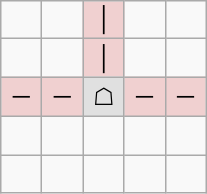<table border="1" class="wikitable">
<tr align=center>
<td width="20"> </td>
<td width="20"> </td>
<td width="20" style="background:#f0d0d0;">│</td>
<td width="20"> </td>
<td width="20"> </td>
</tr>
<tr align=center>
<td> </td>
<td> </td>
<td style="background:#f0d0d0;">│</td>
<td> </td>
<td> </td>
</tr>
<tr align=center>
<td style="background:#f0d0d0;">─</td>
<td style="background:#f0d0d0;">─</td>
<td style="background:#e0e0e0;">☖</td>
<td style="background:#f0d0d0;">─</td>
<td style="background:#f0d0d0;">─</td>
</tr>
<tr align=center>
<td> </td>
<td> </td>
<td> </td>
<td> </td>
<td> </td>
</tr>
<tr align=center>
<td> </td>
<td> </td>
<td> </td>
<td> </td>
<td> </td>
</tr>
</table>
